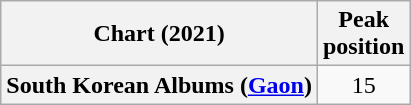<table class="wikitable plainrowheaders" style="text-align:center">
<tr>
<th scope="col">Chart (2021)</th>
<th scope="col">Peak<br>position</th>
</tr>
<tr>
<th scope="row">South Korean Albums (<a href='#'>Gaon</a>)</th>
<td>15</td>
</tr>
</table>
